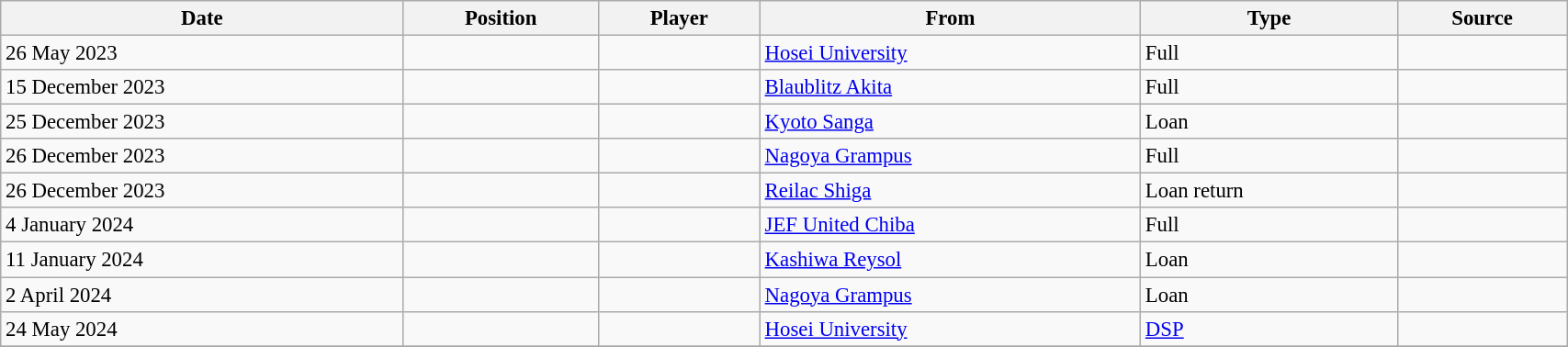<table class="wikitable sortable" style="width:90%; text-align:center; font-size:95%; text-align:left;">
<tr>
<th>Date</th>
<th>Position</th>
<th>Player</th>
<th>From</th>
<th>Type</th>
<th>Source</th>
</tr>
<tr>
<td>26 May 2023</td>
<td></td>
<td></td>
<td> <a href='#'>Hosei University</a></td>
<td>Full</td>
<td></td>
</tr>
<tr>
<td>15 December 2023</td>
<td></td>
<td></td>
<td> <a href='#'>Blaublitz Akita</a></td>
<td>Full</td>
<td></td>
</tr>
<tr>
<td>25 December 2023</td>
<td></td>
<td></td>
<td> <a href='#'>Kyoto Sanga</a></td>
<td>Loan</td>
<td></td>
</tr>
<tr>
<td>26 December 2023</td>
<td></td>
<td></td>
<td> <a href='#'>Nagoya Grampus</a></td>
<td>Full</td>
<td></td>
</tr>
<tr>
<td>26 December 2023</td>
<td></td>
<td></td>
<td> <a href='#'>Reilac Shiga</a></td>
<td>Loan return</td>
<td></td>
</tr>
<tr>
<td>4 January 2024</td>
<td></td>
<td></td>
<td> <a href='#'>JEF United Chiba</a></td>
<td>Full</td>
<td></td>
</tr>
<tr>
<td>11 January 2024</td>
<td></td>
<td></td>
<td> <a href='#'>Kashiwa Reysol</a></td>
<td>Loan</td>
<td></td>
</tr>
<tr>
<td>2 April 2024</td>
<td></td>
<td></td>
<td> <a href='#'>Nagoya Grampus</a></td>
<td>Loan</td>
<td></td>
</tr>
<tr>
<td>24 May 2024</td>
<td></td>
<td></td>
<td> <a href='#'>Hosei University</a></td>
<td><a href='#'>DSP</a></td>
<td></td>
</tr>
<tr>
</tr>
</table>
